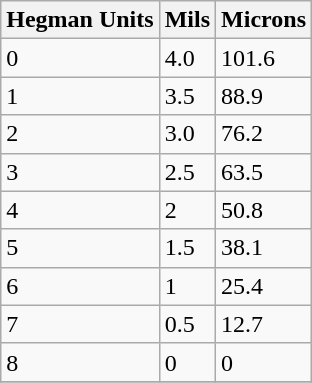<table class="wikitable">
<tr>
<th>Hegman Units</th>
<th>Mils</th>
<th>Microns</th>
</tr>
<tr>
<td>0</td>
<td>4.0</td>
<td>101.6</td>
</tr>
<tr>
<td>1</td>
<td>3.5</td>
<td>88.9</td>
</tr>
<tr>
<td>2</td>
<td>3.0</td>
<td>76.2</td>
</tr>
<tr>
<td>3</td>
<td>2.5</td>
<td>63.5</td>
</tr>
<tr>
<td>4</td>
<td>2</td>
<td>50.8</td>
</tr>
<tr>
<td>5</td>
<td>1.5</td>
<td>38.1</td>
</tr>
<tr>
<td>6</td>
<td>1</td>
<td>25.4</td>
</tr>
<tr>
<td>7</td>
<td>0.5</td>
<td>12.7</td>
</tr>
<tr>
<td>8</td>
<td>0</td>
<td>0</td>
</tr>
<tr>
</tr>
</table>
